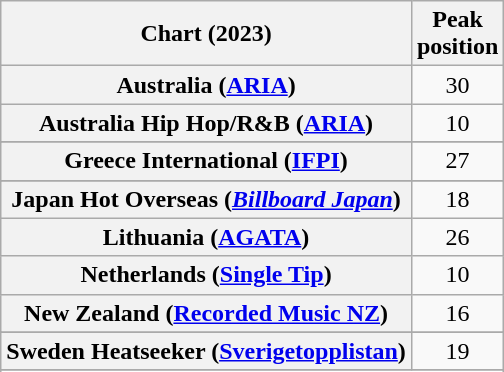<table class="wikitable sortable plainrowheaders" style="text-align:center">
<tr>
<th scope="col">Chart (2023)</th>
<th scope="col">Peak<br>position</th>
</tr>
<tr>
<th scope="row">Australia (<a href='#'>ARIA</a>)</th>
<td>30</td>
</tr>
<tr>
<th scope="row">Australia Hip Hop/R&B (<a href='#'>ARIA</a>)</th>
<td>10</td>
</tr>
<tr>
</tr>
<tr>
</tr>
<tr>
<th scope="row">Greece International (<a href='#'>IFPI</a>)</th>
<td>27</td>
</tr>
<tr>
</tr>
<tr>
<th scope="row">Japan Hot Overseas (<em><a href='#'>Billboard Japan</a></em>)</th>
<td>18</td>
</tr>
<tr>
<th scope="row">Lithuania (<a href='#'>AGATA</a>)</th>
<td>26</td>
</tr>
<tr>
<th scope="row">Netherlands (<a href='#'>Single Tip</a>)</th>
<td>10</td>
</tr>
<tr>
<th scope="row">New Zealand (<a href='#'>Recorded Music NZ</a>)</th>
<td>16</td>
</tr>
<tr>
</tr>
<tr>
<th scope="row">Sweden Heatseeker (<a href='#'>Sverigetopplistan</a>)</th>
<td>19</td>
</tr>
<tr>
</tr>
<tr>
</tr>
<tr>
</tr>
<tr>
</tr>
<tr>
</tr>
<tr>
</tr>
</table>
